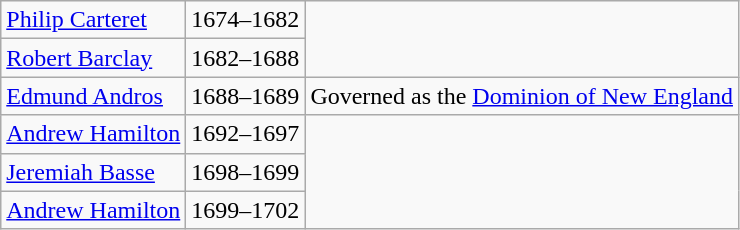<table class=wikitable>
<tr>
<td><a href='#'>Philip Carteret</a></td>
<td>1674–1682</td>
</tr>
<tr>
<td><a href='#'>Robert Barclay</a></td>
<td>1682–1688</td>
</tr>
<tr>
<td><a href='#'>Edmund Andros</a></td>
<td>1688–1689</td>
<td>Governed as the <a href='#'>Dominion of New England</a></td>
</tr>
<tr>
<td><a href='#'>Andrew Hamilton</a></td>
<td>1692–1697</td>
</tr>
<tr>
<td><a href='#'>Jeremiah Basse</a></td>
<td>1698–1699</td>
</tr>
<tr>
<td><a href='#'>Andrew Hamilton</a></td>
<td>1699–1702</td>
</tr>
</table>
